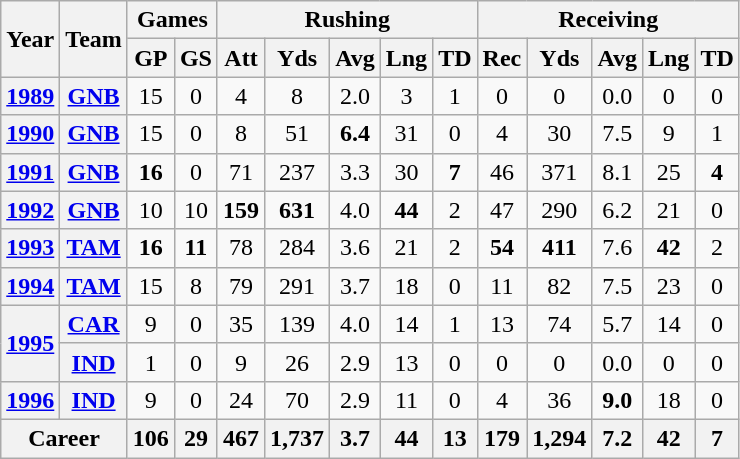<table class="wikitable" style="text-align:center;">
<tr>
<th rowspan="2">Year</th>
<th rowspan="2">Team</th>
<th colspan="2">Games</th>
<th colspan="5">Rushing</th>
<th colspan="5">Receiving</th>
</tr>
<tr>
<th>GP</th>
<th>GS</th>
<th>Att</th>
<th>Yds</th>
<th>Avg</th>
<th>Lng</th>
<th>TD</th>
<th>Rec</th>
<th>Yds</th>
<th>Avg</th>
<th>Lng</th>
<th>TD</th>
</tr>
<tr>
<th><a href='#'>1989</a></th>
<th><a href='#'>GNB</a></th>
<td>15</td>
<td>0</td>
<td>4</td>
<td>8</td>
<td>2.0</td>
<td>3</td>
<td>1</td>
<td>0</td>
<td>0</td>
<td>0.0</td>
<td>0</td>
<td>0</td>
</tr>
<tr>
<th><a href='#'>1990</a></th>
<th><a href='#'>GNB</a></th>
<td>15</td>
<td>0</td>
<td>8</td>
<td>51</td>
<td><strong>6.4</strong></td>
<td>31</td>
<td>0</td>
<td>4</td>
<td>30</td>
<td>7.5</td>
<td>9</td>
<td>1</td>
</tr>
<tr>
<th><a href='#'>1991</a></th>
<th><a href='#'>GNB</a></th>
<td><strong>16</strong></td>
<td>0</td>
<td>71</td>
<td>237</td>
<td>3.3</td>
<td>30</td>
<td><strong>7</strong></td>
<td>46</td>
<td>371</td>
<td>8.1</td>
<td>25</td>
<td><strong>4</strong></td>
</tr>
<tr>
<th><a href='#'>1992</a></th>
<th><a href='#'>GNB</a></th>
<td>10</td>
<td>10</td>
<td><strong>159</strong></td>
<td><strong>631</strong></td>
<td>4.0</td>
<td><strong>44</strong></td>
<td>2</td>
<td>47</td>
<td>290</td>
<td>6.2</td>
<td>21</td>
<td>0</td>
</tr>
<tr>
<th><a href='#'>1993</a></th>
<th><a href='#'>TAM</a></th>
<td><strong>16</strong></td>
<td><strong>11</strong></td>
<td>78</td>
<td>284</td>
<td>3.6</td>
<td>21</td>
<td>2</td>
<td><strong>54</strong></td>
<td><strong>411</strong></td>
<td>7.6</td>
<td><strong>42</strong></td>
<td>2</td>
</tr>
<tr>
<th><a href='#'>1994</a></th>
<th><a href='#'>TAM</a></th>
<td>15</td>
<td>8</td>
<td>79</td>
<td>291</td>
<td>3.7</td>
<td>18</td>
<td>0</td>
<td>11</td>
<td>82</td>
<td>7.5</td>
<td>23</td>
<td>0</td>
</tr>
<tr>
<th rowspan="2"><a href='#'>1995</a></th>
<th><a href='#'>CAR</a></th>
<td>9</td>
<td>0</td>
<td>35</td>
<td>139</td>
<td>4.0</td>
<td>14</td>
<td>1</td>
<td>13</td>
<td>74</td>
<td>5.7</td>
<td>14</td>
<td>0</td>
</tr>
<tr>
<th><a href='#'>IND</a></th>
<td>1</td>
<td>0</td>
<td>9</td>
<td>26</td>
<td>2.9</td>
<td>13</td>
<td>0</td>
<td>0</td>
<td>0</td>
<td>0.0</td>
<td>0</td>
<td>0</td>
</tr>
<tr>
<th><a href='#'>1996</a></th>
<th><a href='#'>IND</a></th>
<td>9</td>
<td>0</td>
<td>24</td>
<td>70</td>
<td>2.9</td>
<td>11</td>
<td>0</td>
<td>4</td>
<td>36</td>
<td><strong>9.0</strong></td>
<td>18</td>
<td>0</td>
</tr>
<tr>
<th colspan="2">Career</th>
<th>106</th>
<th>29</th>
<th>467</th>
<th>1,737</th>
<th>3.7</th>
<th>44</th>
<th>13</th>
<th>179</th>
<th>1,294</th>
<th>7.2</th>
<th>42</th>
<th>7</th>
</tr>
</table>
